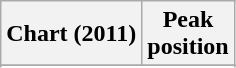<table class="wikitable sortable">
<tr>
<th>Chart (2011)</th>
<th>Peak<br>position</th>
</tr>
<tr>
</tr>
<tr>
</tr>
</table>
